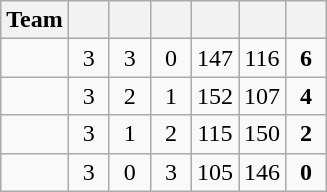<table class="wikitable" style="text-align:center;">
<tr>
<th>Team</th>
<th width=20></th>
<th width=20></th>
<th width=20></th>
<th width=20></th>
<th width=20></th>
<th width=20></th>
</tr>
<tr>
<td align=left></td>
<td>3</td>
<td>3</td>
<td>0</td>
<td>147</td>
<td>116</td>
<td><strong>6</strong></td>
</tr>
<tr>
<td align=left></td>
<td>3</td>
<td>2</td>
<td>1</td>
<td>152</td>
<td>107</td>
<td><strong>4</strong></td>
</tr>
<tr>
<td align=left></td>
<td>3</td>
<td>1</td>
<td>2</td>
<td>115</td>
<td>150</td>
<td><strong>2</strong></td>
</tr>
<tr>
<td align=left></td>
<td>3</td>
<td>0</td>
<td>3</td>
<td>105</td>
<td>146</td>
<td><strong>0</strong></td>
</tr>
</table>
